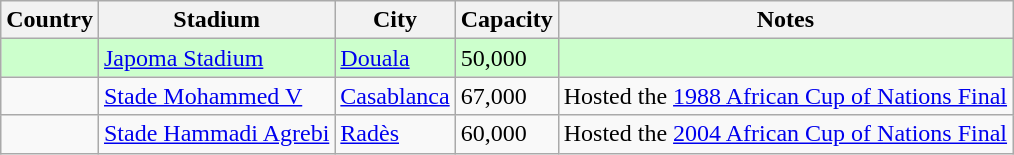<table class="wikitable sortable">
<tr>
<th>Country</th>
<th>Stadium</th>
<th>City</th>
<th>Capacity</th>
<th>Notes</th>
</tr>
<tr>
<td bgcolor=#ccffcc></td>
<td bgcolor=#ccffcc><a href='#'>Japoma Stadium</a></td>
<td bgcolor=#ccffcc><a href='#'>Douala</a></td>
<td bgcolor=#ccffcc>50,000</td>
<td bgcolor=#ccffcc></td>
</tr>
<tr>
<td></td>
<td><a href='#'>Stade Mohammed V</a></td>
<td><a href='#'>Casablanca</a></td>
<td>67,000</td>
<td>Hosted the <a href='#'>1988 African Cup of Nations Final</a></td>
</tr>
<tr>
<td></td>
<td><a href='#'>Stade Hammadi Agrebi</a></td>
<td><a href='#'>Radès</a></td>
<td>60,000</td>
<td>Hosted the <a href='#'>2004 African Cup of Nations Final</a></td>
</tr>
</table>
